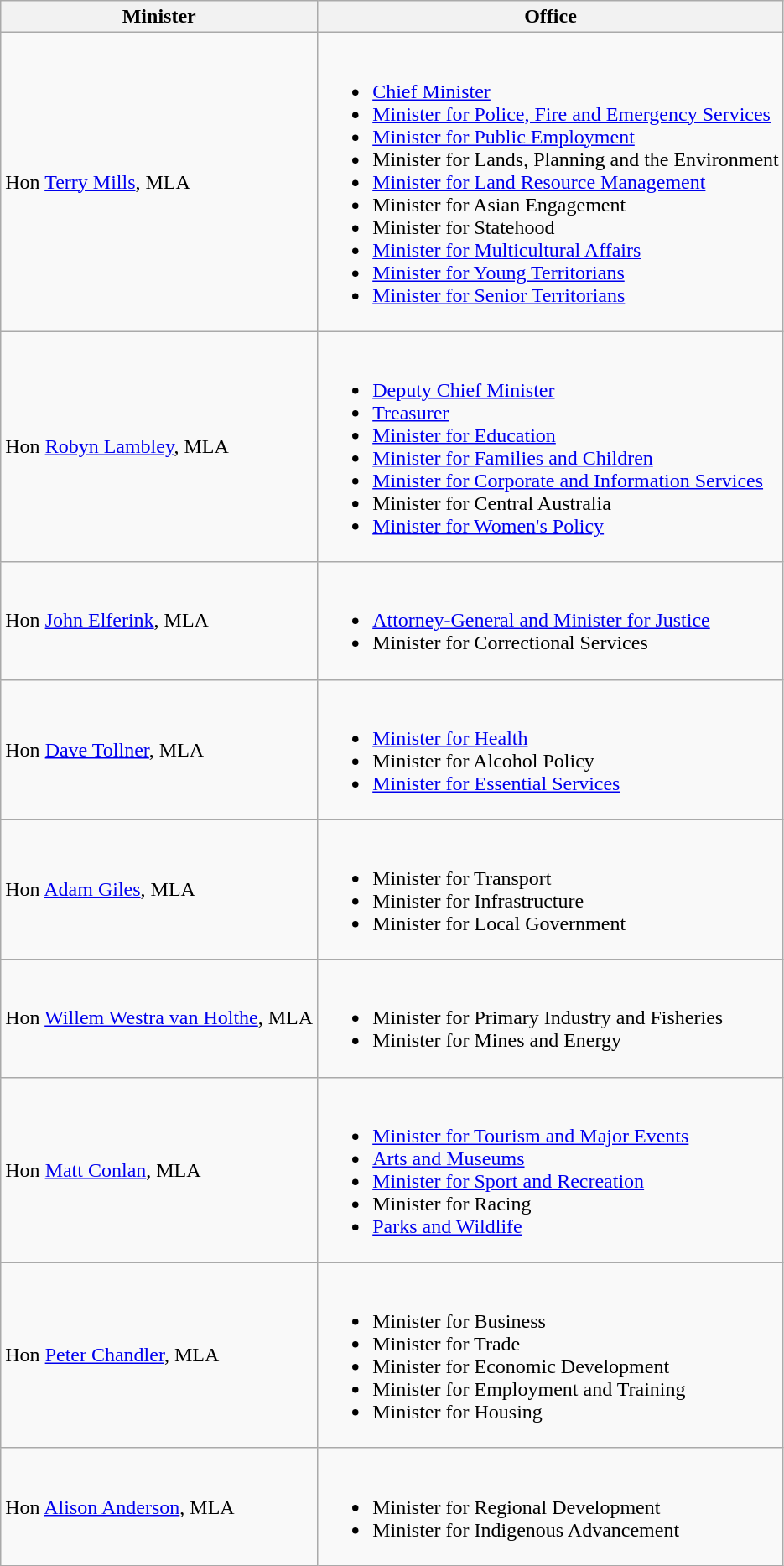<table class="wikitable">
<tr>
<th>Minister</th>
<th>Office</th>
</tr>
<tr>
<td>Hon <a href='#'>Terry Mills</a>, MLA</td>
<td><br><ul><li><a href='#'>Chief Minister</a></li><li><a href='#'>Minister for Police, Fire and Emergency Services</a></li><li><a href='#'>Minister for Public Employment</a></li><li>Minister for Lands, Planning and the Environment</li><li><a href='#'>Minister for Land Resource Management</a></li><li>Minister for Asian Engagement</li><li>Minister for Statehood</li><li><a href='#'>Minister for Multicultural Affairs</a></li><li><a href='#'>Minister for Young Territorians</a></li><li><a href='#'>Minister for Senior Territorians</a></li></ul></td>
</tr>
<tr>
<td>Hon <a href='#'>Robyn Lambley</a>, MLA</td>
<td><br><ul><li><a href='#'>Deputy Chief Minister</a></li><li><a href='#'>Treasurer</a></li><li><a href='#'>Minister for Education</a></li><li><a href='#'>Minister for Families and Children</a></li><li><a href='#'>Minister for Corporate and Information Services</a></li><li>Minister for Central Australia</li><li><a href='#'>Minister for Women's Policy</a></li></ul></td>
</tr>
<tr>
<td>Hon <a href='#'>John Elferink</a>, MLA</td>
<td><br><ul><li><a href='#'>Attorney-General and Minister for Justice</a></li><li>Minister for Correctional Services</li></ul></td>
</tr>
<tr>
<td>Hon <a href='#'>Dave Tollner</a>, MLA</td>
<td><br><ul><li><a href='#'>Minister for Health</a></li><li>Minister for Alcohol Policy</li><li><a href='#'>Minister for Essential Services</a></li></ul></td>
</tr>
<tr>
<td>Hon <a href='#'>Adam Giles</a>, MLA</td>
<td><br><ul><li>Minister for Transport</li><li>Minister for Infrastructure</li><li>Minister for Local Government</li></ul></td>
</tr>
<tr>
<td>Hon <a href='#'>Willem Westra van Holthe</a>, MLA</td>
<td><br><ul><li>Minister for Primary Industry and Fisheries</li><li>Minister for Mines and Energy</li></ul></td>
</tr>
<tr>
<td>Hon <a href='#'>Matt Conlan</a>, MLA</td>
<td><br><ul><li><a href='#'>Minister for Tourism and Major Events</a></li><li><a href='#'>Arts and Museums</a></li><li><a href='#'>Minister for Sport and Recreation</a></li><li>Minister for Racing</li><li><a href='#'>Parks and Wildlife</a></li></ul></td>
</tr>
<tr>
<td>Hon <a href='#'>Peter Chandler</a>, MLA</td>
<td><br><ul><li>Minister for Business</li><li>Minister for Trade</li><li>Minister for Economic Development</li><li>Minister for Employment and Training</li><li>Minister for Housing</li></ul></td>
</tr>
<tr>
<td>Hon <a href='#'>Alison Anderson</a>, MLA</td>
<td><br><ul><li>Minister for Regional Development</li><li>Minister for Indigenous Advancement</li></ul></td>
</tr>
</table>
